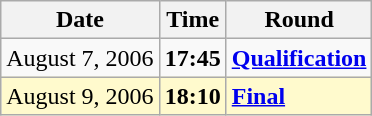<table class="wikitable">
<tr>
<th>Date</th>
<th>Time</th>
<th>Round</th>
</tr>
<tr>
<td>August 7, 2006</td>
<td><strong>17:45</strong></td>
<td><strong><a href='#'>Qualification</a></strong></td>
</tr>
<tr style=background:lemonchiffon>
<td>August 9, 2006</td>
<td><strong>18:10</strong></td>
<td><strong><a href='#'>Final</a></strong></td>
</tr>
</table>
